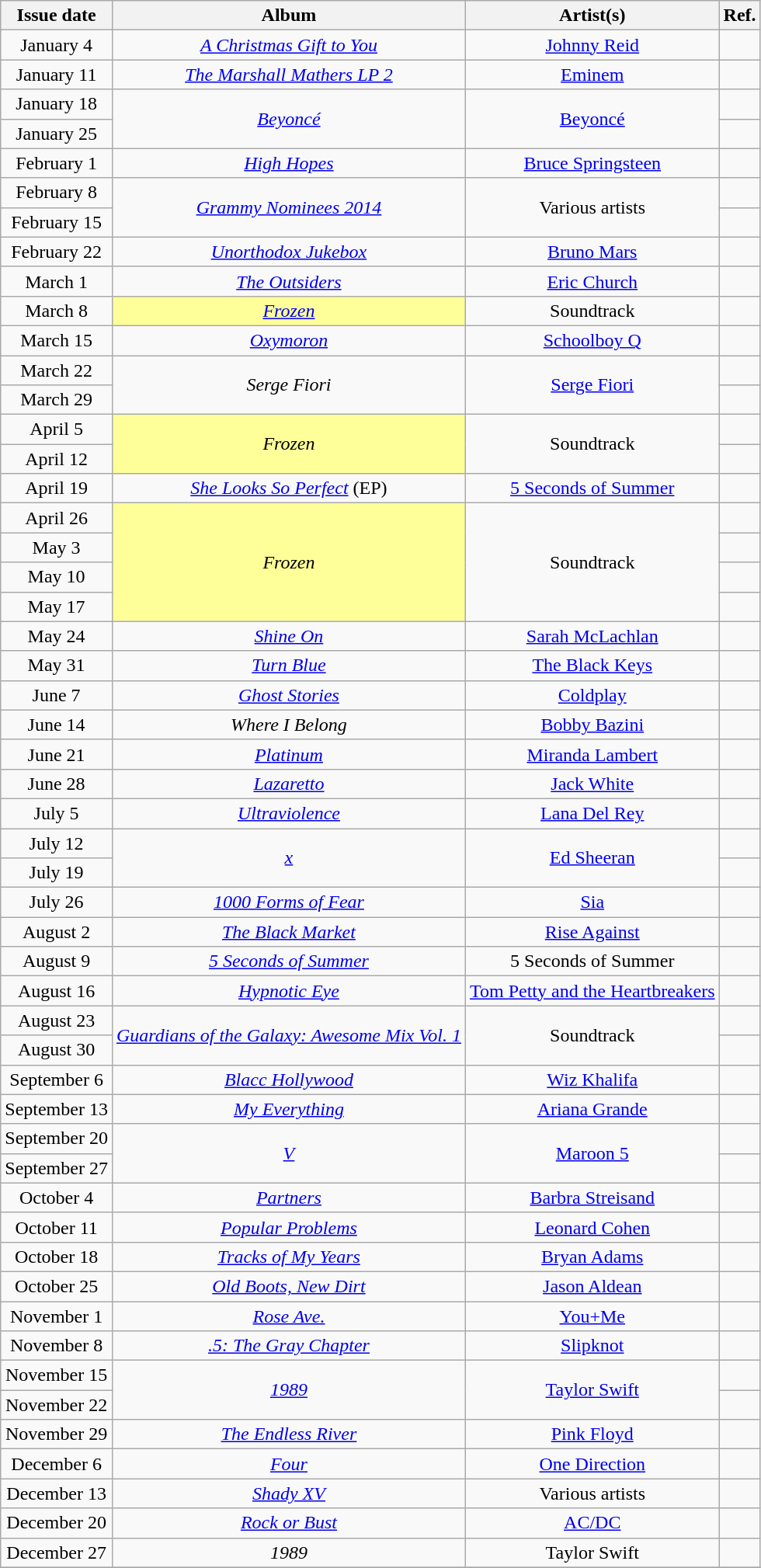<table class="wikitable plainrowheaders" style="text-align: center;">
<tr>
<th>Issue date</th>
<th>Album</th>
<th>Artist(s)</th>
<th>Ref.</th>
</tr>
<tr>
<td>January 4</td>
<td><em><a href='#'>A Christmas Gift to You</a></em></td>
<td><a href='#'>Johnny Reid</a></td>
<td></td>
</tr>
<tr>
<td>January 11</td>
<td><em><a href='#'>The Marshall Mathers LP 2</a></em></td>
<td><a href='#'>Eminem</a></td>
<td></td>
</tr>
<tr>
<td>January 18</td>
<td rowspan="2"><em><a href='#'>Beyoncé</a></em></td>
<td rowspan="2"><a href='#'>Beyoncé</a></td>
<td></td>
</tr>
<tr>
<td>January 25</td>
<td></td>
</tr>
<tr>
<td>February 1</td>
<td><em><a href='#'>High Hopes</a></em></td>
<td><a href='#'>Bruce Springsteen</a></td>
<td></td>
</tr>
<tr>
<td>February 8</td>
<td rowspan="2"><em><a href='#'>Grammy Nominees 2014</a></em></td>
<td rowspan="2">Various artists</td>
<td></td>
</tr>
<tr>
<td>February 15</td>
<td></td>
</tr>
<tr>
<td>February 22</td>
<td rowspan="1"><em><a href='#'>Unorthodox Jukebox</a></em></td>
<td rowspan="1"><a href='#'>Bruno Mars</a></td>
<td></td>
</tr>
<tr>
<td>March 1</td>
<td rowspan="1"><em><a href='#'>The Outsiders</a></em></td>
<td rowspan="1"><a href='#'>Eric Church</a></td>
<td></td>
</tr>
<tr>
<td>March 8</td>
<td bgcolor=#FFFF99 rowspan="1"><em><a href='#'>Frozen</a></em> </td>
<td rowspan="1">Soundtrack</td>
<td></td>
</tr>
<tr>
<td>March 15</td>
<td rowspan="1"><em><a href='#'>Oxymoron</a></em></td>
<td rowspan="1"><a href='#'>Schoolboy Q</a></td>
<td></td>
</tr>
<tr>
<td>March 22</td>
<td rowspan="2"><em>Serge Fiori</em></td>
<td rowspan="2"><a href='#'>Serge Fiori</a></td>
<td></td>
</tr>
<tr>
<td>March 29</td>
<td></td>
</tr>
<tr>
<td>April 5</td>
<td bgcolor=#FFFF99 rowspan="2"><em>Frozen</em> </td>
<td rowspan="2">Soundtrack</td>
<td></td>
</tr>
<tr>
<td>April 12</td>
<td></td>
</tr>
<tr>
<td>April 19</td>
<td rowspan="1"><em><a href='#'>She Looks So Perfect</a></em> (EP)</td>
<td rowspan="1"><a href='#'>5 Seconds of Summer</a></td>
<td></td>
</tr>
<tr>
<td>April 26</td>
<td bgcolor=#FFFF99 rowspan="4"><em>Frozen</em> </td>
<td rowspan="4">Soundtrack</td>
<td></td>
</tr>
<tr>
<td>May 3</td>
<td></td>
</tr>
<tr>
<td>May 10</td>
<td></td>
</tr>
<tr>
<td>May 17</td>
<td></td>
</tr>
<tr>
<td>May 24</td>
<td rowspan="1"><em><a href='#'>Shine On</a></em></td>
<td rowspan="1"><a href='#'>Sarah McLachlan</a></td>
<td></td>
</tr>
<tr>
<td>May 31</td>
<td rowspan="1"><em><a href='#'>Turn Blue</a></em></td>
<td rowspan="1"><a href='#'>The Black Keys</a></td>
<td></td>
</tr>
<tr>
<td>June 7</td>
<td rowspan="1"><em><a href='#'>Ghost Stories</a></em></td>
<td rowspan="1"><a href='#'>Coldplay</a></td>
<td></td>
</tr>
<tr>
<td>June 14</td>
<td rowspan="1"><em>Where I Belong</em></td>
<td rowspan="1"><a href='#'>Bobby Bazini</a></td>
<td></td>
</tr>
<tr>
<td>June 21</td>
<td rowspan="1"><em><a href='#'>Platinum</a></em></td>
<td rowspan="1"><a href='#'>Miranda Lambert</a></td>
<td></td>
</tr>
<tr>
<td>June 28</td>
<td rowspan="1"><em><a href='#'>Lazaretto</a></em></td>
<td rowspan="1"><a href='#'>Jack White</a></td>
<td></td>
</tr>
<tr>
<td>July 5</td>
<td rowspan="1"><em><a href='#'>Ultraviolence</a></em></td>
<td rowspan="1"><a href='#'>Lana Del Rey</a></td>
<td></td>
</tr>
<tr>
<td>July 12</td>
<td rowspan="2"><em><a href='#'>x</a></em></td>
<td rowspan="2"><a href='#'>Ed Sheeran</a></td>
<td></td>
</tr>
<tr>
<td>July 19</td>
<td></td>
</tr>
<tr>
<td>July 26</td>
<td rowspan="1"><em><a href='#'>1000 Forms of Fear</a></em></td>
<td rowspan="1"><a href='#'>Sia</a></td>
<td></td>
</tr>
<tr>
<td>August 2</td>
<td rowspan="1"><em><a href='#'>The Black Market</a></em></td>
<td rowspan="1"><a href='#'>Rise Against</a></td>
<td></td>
</tr>
<tr>
<td>August 9</td>
<td rowspan="1"><em><a href='#'>5 Seconds of Summer</a></em></td>
<td rowspan="1">5 Seconds of Summer</td>
<td></td>
</tr>
<tr>
<td>August 16</td>
<td rowspan="1"><em><a href='#'>Hypnotic Eye</a></em></td>
<td rowspan="1"><a href='#'>Tom Petty and the Heartbreakers</a></td>
<td></td>
</tr>
<tr>
<td>August 23</td>
<td rowspan="2"><em><a href='#'>Guardians of the Galaxy: Awesome Mix Vol. 1</a></em></td>
<td rowspan="2">Soundtrack</td>
<td></td>
</tr>
<tr>
<td>August 30</td>
<td></td>
</tr>
<tr>
<td>September 6</td>
<td rowspan="1"><em><a href='#'>Blacc Hollywood</a></em></td>
<td rowspan="1"><a href='#'>Wiz Khalifa</a></td>
<td></td>
</tr>
<tr>
<td>September 13</td>
<td rowspan="1"><em><a href='#'>My Everything</a></em></td>
<td rowspan="1"><a href='#'>Ariana Grande</a></td>
<td></td>
</tr>
<tr>
<td>September 20</td>
<td rowspan="2"><em><a href='#'>V</a></em></td>
<td rowspan="2"><a href='#'>Maroon 5</a></td>
<td></td>
</tr>
<tr>
<td>September 27</td>
<td></td>
</tr>
<tr>
<td>October 4</td>
<td rowspan="1"><em><a href='#'>Partners</a></em></td>
<td rowspan="1"><a href='#'>Barbra Streisand</a></td>
<td></td>
</tr>
<tr>
<td>October 11</td>
<td rowspan="1"><em><a href='#'>Popular Problems</a></em></td>
<td rowspan="1"><a href='#'>Leonard Cohen</a></td>
<td></td>
</tr>
<tr>
<td>October 18</td>
<td rowspan="1"><em><a href='#'>Tracks of My Years</a></em></td>
<td rowspan="1"><a href='#'>Bryan Adams</a></td>
<td></td>
</tr>
<tr>
<td>October 25</td>
<td rowspan="1"><em><a href='#'>Old Boots, New Dirt</a></em></td>
<td rowspan="1"><a href='#'>Jason Aldean</a></td>
<td></td>
</tr>
<tr>
<td>November 1</td>
<td rowspan="1"><em><a href='#'>Rose Ave.</a></em></td>
<td rowspan="1"><a href='#'>You+Me</a></td>
<td></td>
</tr>
<tr>
<td>November 8</td>
<td rowspan="1"><em><a href='#'>.5: The Gray Chapter</a></em></td>
<td rowspan="1"><a href='#'>Slipknot</a></td>
<td></td>
</tr>
<tr>
<td>November 15</td>
<td rowspan="2"><em><a href='#'>1989</a></em></td>
<td rowspan="2"><a href='#'>Taylor Swift</a></td>
<td></td>
</tr>
<tr>
<td>November 22</td>
<td></td>
</tr>
<tr>
<td>November 29</td>
<td rowspan="1"><em><a href='#'>The Endless River</a></em></td>
<td rowspan="1"><a href='#'>Pink Floyd</a></td>
<td></td>
</tr>
<tr>
<td>December 6</td>
<td rowspan="1"><em><a href='#'>Four</a></em></td>
<td rowspan="1"><a href='#'>One Direction</a></td>
<td></td>
</tr>
<tr>
<td>December 13</td>
<td rowspan="1"><em><a href='#'>Shady XV</a></em></td>
<td rowspan="1">Various artists</td>
<td></td>
</tr>
<tr>
<td>December 20</td>
<td rowspan="1"><em><a href='#'>Rock or Bust</a></em></td>
<td rowspan="1"><a href='#'>AC/DC</a></td>
<td></td>
</tr>
<tr>
<td>December 27</td>
<td rowspan="1"><em>1989</em></td>
<td rowspan="1">Taylor Swift</td>
<td></td>
</tr>
<tr>
</tr>
</table>
